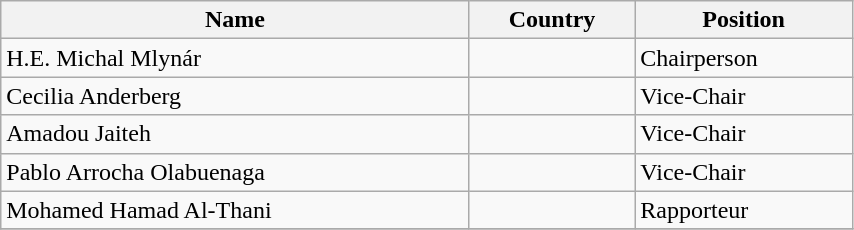<table class="wikitable" style="display: inline-table; width: 45%">
<tr>
<th>Name</th>
<th>Country</th>
<th>Position</th>
</tr>
<tr>
<td>H.E. Michal Mlynár</td>
<td></td>
<td>Chairperson</td>
</tr>
<tr>
<td>Cecilia Anderberg</td>
<td></td>
<td>Vice-Chair</td>
</tr>
<tr>
<td>Amadou Jaiteh</td>
<td></td>
<td>Vice-Chair</td>
</tr>
<tr>
<td>Pablo Arrocha Olabuenaga</td>
<td></td>
<td>Vice-Chair</td>
</tr>
<tr>
<td>Mohamed Hamad Al-Thani</td>
<td></td>
<td>Rapporteur</td>
</tr>
<tr>
</tr>
</table>
